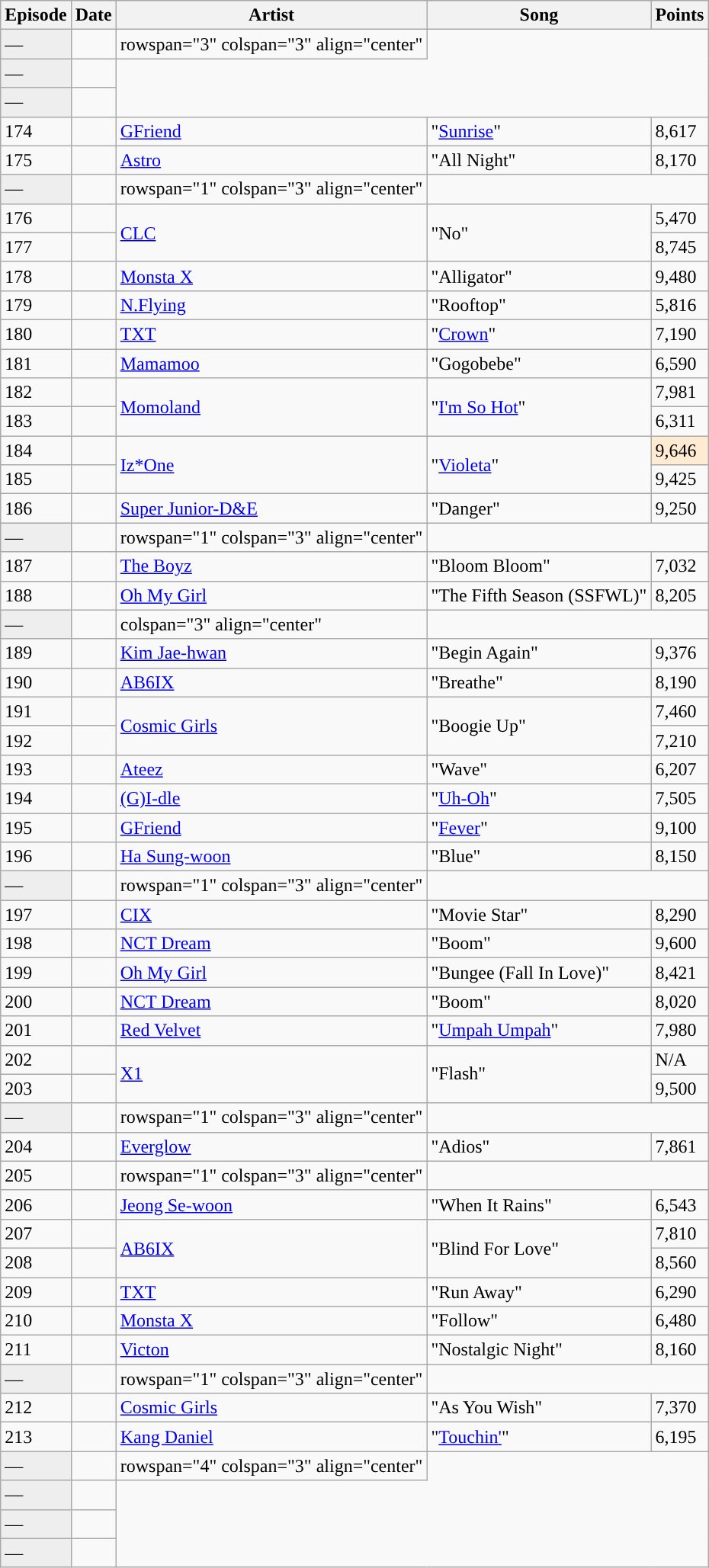<table class="sortable wikitable">
<tr>
<th>Episode</th>
<th>Date</th>
<th>Artist</th>
<th>Song</th>
<th>Points</th>
</tr>
<tr>
<td style="background: #eee;">—</td>
<td></td>
<td>rowspan="3" colspan="3" align="center" </td>
</tr>
<tr>
<td style="background: #eee;">—</td>
<td></td>
</tr>
<tr>
<td style="background: #eee;">—</td>
<td></td>
</tr>
<tr>
<td>174</td>
<td></td>
<td><a href='#'>GFriend</a></td>
<td>"<a href='#'>Sunrise</a>"</td>
<td>8,617</td>
</tr>
<tr>
<td>175</td>
<td></td>
<td><a href='#'>Astro</a></td>
<td>"All Night"</td>
<td>8,170</td>
</tr>
<tr>
<td style="background: #eee;">—</td>
<td></td>
<td>rowspan="1" colspan="3" align="center" </td>
</tr>
<tr>
<td>176</td>
<td></td>
<td rowspan="2"><a href='#'>CLC</a></td>
<td rowspan="2">"No"</td>
<td>5,470</td>
</tr>
<tr>
<td>177</td>
<td></td>
<td>8,745</td>
</tr>
<tr>
<td>178</td>
<td></td>
<td><a href='#'>Monsta X</a></td>
<td>"Alligator"</td>
<td>9,480</td>
</tr>
<tr>
<td>179</td>
<td></td>
<td><a href='#'>N.Flying</a></td>
<td>"Rooftop"</td>
<td>5,816</td>
</tr>
<tr>
<td>180</td>
<td></td>
<td><a href='#'>TXT</a></td>
<td>"<a href='#'>Crown</a>"</td>
<td>7,190</td>
</tr>
<tr>
<td>181</td>
<td></td>
<td><a href='#'>Mamamoo</a></td>
<td>"Gogobebe"</td>
<td>6,590</td>
</tr>
<tr>
<td>182</td>
<td></td>
<td rowspan="2"><a href='#'>Momoland</a></td>
<td rowspan="2">"<a href='#'>I'm So Hot</a>"</td>
<td>7,981</td>
</tr>
<tr>
<td>183</td>
<td></td>
<td>6,311</td>
</tr>
<tr>
<td>184</td>
<td></td>
<td rowspan="2"><a href='#'>Iz*One</a></td>
<td rowspan="2">"<a href='#'>Violeta</a>"</td>
<td style='background: #ffebd2;'>9,646</td>
</tr>
<tr>
<td>185</td>
<td></td>
<td>9,425</td>
</tr>
<tr>
<td>186</td>
<td></td>
<td><a href='#'>Super Junior-D&E</a></td>
<td>"Danger"</td>
<td>9,250</td>
</tr>
<tr>
<td style="background: #eee;">—</td>
<td></td>
<td>rowspan="1" colspan="3" align="center" </td>
</tr>
<tr>
<td>187</td>
<td></td>
<td><a href='#'>The Boyz</a></td>
<td>"Bloom Bloom"</td>
<td>7,032</td>
</tr>
<tr>
<td>188</td>
<td></td>
<td><a href='#'>Oh My Girl</a></td>
<td>"The Fifth Season (SSFWL)"</td>
<td>8,205</td>
</tr>
<tr>
<td style="background: #eee;">—</td>
<td></td>
<td>colspan="3" align="center" </td>
</tr>
<tr>
<td>189</td>
<td></td>
<td><a href='#'>Kim Jae-hwan</a></td>
<td>"Begin Again"</td>
<td>9,376</td>
</tr>
<tr>
<td>190</td>
<td></td>
<td><a href='#'>AB6IX</a></td>
<td>"Breathe"</td>
<td>8,190</td>
</tr>
<tr>
<td>191</td>
<td></td>
<td rowspan="2"><a href='#'>Cosmic Girls</a></td>
<td rowspan="2">"Boogie Up"</td>
<td>7,460</td>
</tr>
<tr>
<td>192</td>
<td></td>
<td>7,210</td>
</tr>
<tr>
<td>193</td>
<td></td>
<td><a href='#'>Ateez</a></td>
<td>"Wave"</td>
<td>6,207</td>
</tr>
<tr>
<td>194</td>
<td></td>
<td><a href='#'>(G)I-dle</a></td>
<td>"<a href='#'>Uh-Oh</a>"</td>
<td>7,505</td>
</tr>
<tr>
<td>195</td>
<td></td>
<td><a href='#'>GFriend</a></td>
<td>"<a href='#'>Fever</a>"</td>
<td>9,100</td>
</tr>
<tr>
<td>196</td>
<td></td>
<td><a href='#'>Ha Sung-woon</a></td>
<td>"Blue"</td>
<td>8,150</td>
</tr>
<tr>
<td style="background: #eee;">—</td>
<td></td>
<td>rowspan="1" colspan="3" align="center" </td>
</tr>
<tr>
<td>197</td>
<td></td>
<td><a href='#'>CIX</a></td>
<td>"Movie Star"</td>
<td>8,290</td>
</tr>
<tr>
<td>198</td>
<td></td>
<td><a href='#'>NCT Dream</a></td>
<td>"Boom"</td>
<td>9,600</td>
</tr>
<tr>
<td>199</td>
<td></td>
<td><a href='#'>Oh My Girl</a></td>
<td>"Bungee (Fall In Love)"</td>
<td>8,421</td>
</tr>
<tr>
<td>200</td>
<td></td>
<td><a href='#'>NCT Dream</a></td>
<td>"Boom"</td>
<td>8,020</td>
</tr>
<tr>
<td>201</td>
<td></td>
<td><a href='#'>Red Velvet</a></td>
<td>"<a href='#'>Umpah Umpah</a>"</td>
<td>7,980</td>
</tr>
<tr>
<td>202</td>
<td></td>
<td rowspan="2"><a href='#'>X1</a></td>
<td rowspan="2">"Flash"</td>
<td>N/A</td>
</tr>
<tr>
<td>203</td>
<td></td>
<td>9,500</td>
</tr>
<tr>
<td style="background: #eee;">—</td>
<td></td>
<td>rowspan="1" colspan="3" align="center" </td>
</tr>
<tr>
<td>204</td>
<td></td>
<td><a href='#'>Everglow</a></td>
<td>"Adios"</td>
<td>7,861</td>
</tr>
<tr>
<td>205</td>
<td></td>
<td>rowspan="1" colspan="3" align="center" </td>
</tr>
<tr>
<td>206</td>
<td></td>
<td><a href='#'>Jeong Se-woon</a></td>
<td>"When It Rains"</td>
<td>6,543</td>
</tr>
<tr>
<td>207</td>
<td></td>
<td rowspan="2"><a href='#'>AB6IX</a></td>
<td rowspan="2">"Blind For Love"</td>
<td>7,810</td>
</tr>
<tr>
<td>208</td>
<td></td>
<td>8,560</td>
</tr>
<tr>
<td>209</td>
<td></td>
<td><a href='#'>TXT</a></td>
<td>"Run Away"</td>
<td>6,290</td>
</tr>
<tr>
<td>210</td>
<td></td>
<td><a href='#'>Monsta X</a></td>
<td>"Follow"</td>
<td>6,480</td>
</tr>
<tr>
<td>211</td>
<td></td>
<td><a href='#'>Victon</a></td>
<td>"Nostalgic Night"</td>
<td>8,160</td>
</tr>
<tr>
<td style="background: #eee;">—</td>
<td></td>
<td>rowspan="1" colspan="3" align="center" </td>
</tr>
<tr>
<td>212</td>
<td></td>
<td><a href='#'>Cosmic Girls</a></td>
<td>"As You Wish"</td>
<td>7,370</td>
</tr>
<tr>
<td>213</td>
<td></td>
<td><a href='#'>Kang Daniel</a></td>
<td>"<a href='#'>Touchin'</a>"</td>
<td>6,195</td>
</tr>
<tr>
<td style="background: #eee;">—</td>
<td></td>
<td>rowspan="4" colspan="3" align="center" </td>
</tr>
<tr>
<td style="background: #eee;">—</td>
<td></td>
</tr>
<tr>
<td style="background: #eee;">—</td>
<td></td>
</tr>
<tr>
<td style="background: #eee;">—</td>
<td></td>
</tr>
</table>
